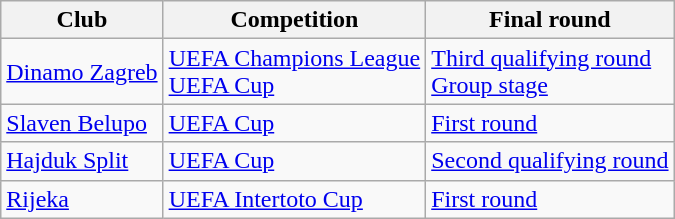<table class="wikitable">
<tr>
<th>Club</th>
<th>Competition</th>
<th>Final round</th>
</tr>
<tr>
<td><a href='#'>Dinamo Zagreb</a></td>
<td><a href='#'>UEFA Champions League</a><br><a href='#'>UEFA Cup</a></td>
<td><a href='#'>Third qualifying round</a><br><a href='#'>Group stage</a></td>
</tr>
<tr>
<td><a href='#'>Slaven Belupo</a></td>
<td><a href='#'>UEFA Cup</a></td>
<td><a href='#'>First round</a></td>
</tr>
<tr>
<td><a href='#'>Hajduk Split</a></td>
<td><a href='#'>UEFA Cup</a></td>
<td><a href='#'>Second qualifying round</a></td>
</tr>
<tr>
<td><a href='#'>Rijeka</a></td>
<td><a href='#'>UEFA Intertoto Cup</a></td>
<td><a href='#'>First round</a></td>
</tr>
</table>
